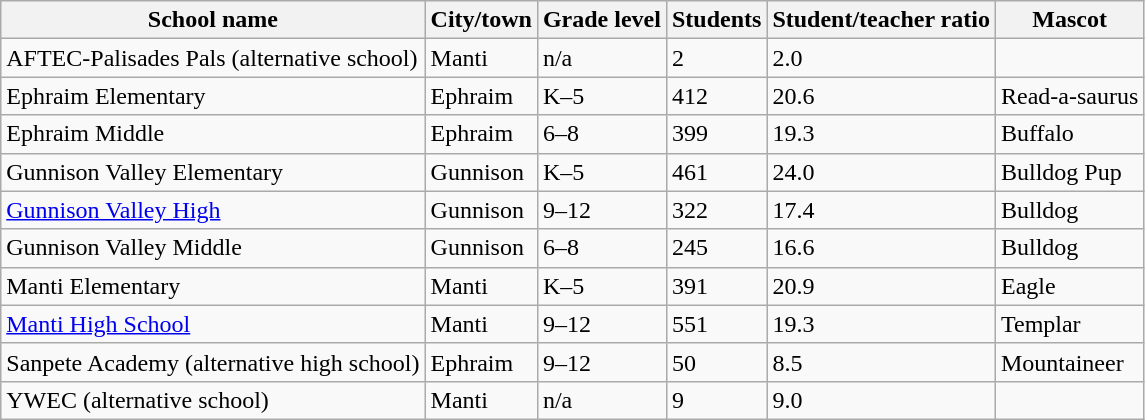<table class="wikitable">
<tr>
<th>School name</th>
<th>City/town</th>
<th>Grade level</th>
<th>Students</th>
<th>Student/teacher ratio</th>
<th>Mascot</th>
</tr>
<tr>
<td>AFTEC-Palisades Pals (alternative school)</td>
<td>Manti</td>
<td>n/a</td>
<td>2</td>
<td>2.0</td>
<td></td>
</tr>
<tr>
<td>Ephraim Elementary</td>
<td>Ephraim</td>
<td>K–5</td>
<td>412</td>
<td>20.6</td>
<td>Read-a-saurus</td>
</tr>
<tr>
<td>Ephraim Middle</td>
<td>Ephraim</td>
<td>6–8</td>
<td>399</td>
<td>19.3</td>
<td>Buffalo</td>
</tr>
<tr>
<td>Gunnison Valley Elementary</td>
<td>Gunnison</td>
<td>K–5</td>
<td>461</td>
<td>24.0</td>
<td>Bulldog Pup</td>
</tr>
<tr>
<td><a href='#'>Gunnison Valley High</a></td>
<td>Gunnison</td>
<td>9–12</td>
<td>322</td>
<td>17.4</td>
<td>Bulldog</td>
</tr>
<tr>
<td>Gunnison Valley Middle</td>
<td>Gunnison</td>
<td>6–8</td>
<td>245</td>
<td>16.6</td>
<td>Bulldog</td>
</tr>
<tr>
<td>Manti Elementary</td>
<td>Manti</td>
<td>K–5</td>
<td>391</td>
<td>20.9</td>
<td>Eagle</td>
</tr>
<tr>
<td><a href='#'>Manti High School</a></td>
<td>Manti</td>
<td>9–12</td>
<td>551</td>
<td>19.3</td>
<td>Templar</td>
</tr>
<tr>
<td>Sanpete Academy (alternative high school)</td>
<td>Ephraim</td>
<td>9–12</td>
<td>50</td>
<td>8.5</td>
<td>Mountaineer</td>
</tr>
<tr>
<td>YWEC (alternative school)</td>
<td>Manti</td>
<td>n/a</td>
<td>9</td>
<td>9.0</td>
<td></td>
</tr>
</table>
